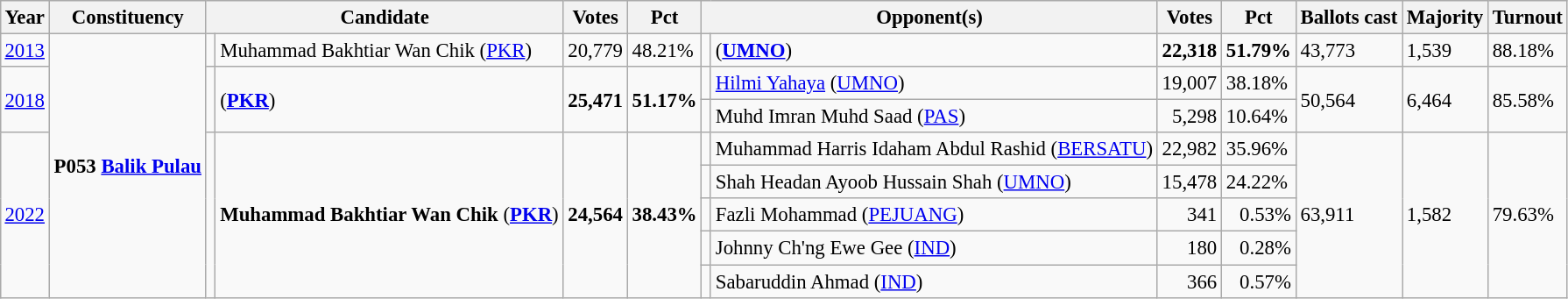<table class="wikitable" style="margin:0.5em ; font-size:95%">
<tr>
<th>Year</th>
<th>Constituency</th>
<th colspan=2>Candidate</th>
<th>Votes</th>
<th>Pct</th>
<th colspan=2>Opponent(s)</th>
<th>Votes</th>
<th>Pct</th>
<th>Ballots cast</th>
<th>Majority</th>
<th>Turnout</th>
</tr>
<tr>
<td><a href='#'>2013</a></td>
<td rowspan=8><strong>P053 <a href='#'>Balik Pulau</a></strong></td>
<td></td>
<td>Muhammad Bakhtiar Wan Chik (<a href='#'>PKR</a>)</td>
<td align="right">20,779</td>
<td>48.21%</td>
<td></td>
<td> (<a href='#'><strong>UMNO</strong></a>)</td>
<td align="right"><strong>22,318</strong></td>
<td><strong>51.79%</strong></td>
<td>43,773</td>
<td>1,539</td>
<td>88.18%</td>
</tr>
<tr>
<td rowspan=2><a href='#'>2018</a></td>
<td rowspan=2 ></td>
<td rowspan=2> (<a href='#'><strong>PKR</strong></a>)</td>
<td rowspan=2 align="right"><strong>25,471</strong></td>
<td rowspan=2><strong>51.17%</strong></td>
<td></td>
<td><a href='#'>Hilmi Yahaya</a> (<a href='#'>UMNO</a>)</td>
<td align="right">19,007</td>
<td>38.18%</td>
<td rowspan=2>50,564</td>
<td rowspan=2>6,464</td>
<td rowspan=2>85.58%</td>
</tr>
<tr>
<td></td>
<td>Muhd Imran Muhd Saad (<a href='#'>PAS</a>)</td>
<td align="right">5,298</td>
<td>10.64%</td>
</tr>
<tr>
<td rowspan=5><a href='#'>2022</a></td>
<td rowspan=5 ></td>
<td rowspan=5><strong>Muhammad Bakhtiar Wan Chik</strong> (<a href='#'><strong>PKR</strong></a>)</td>
<td rowspan=5 align="right"><strong>24,564</strong></td>
<td rowspan=5><strong>38.43%</strong></td>
<td bgcolor=></td>
<td>Muhammad Harris Idaham Abdul Rashid (<a href='#'>BERSATU</a>)</td>
<td align="right">22,982</td>
<td>35.96%</td>
<td rowspan=5>63,911</td>
<td rowspan=5>1,582</td>
<td rowspan=5>79.63%</td>
</tr>
<tr>
<td></td>
<td>Shah Headan Ayoob Hussain Shah (<a href='#'>UMNO</a>)</td>
<td align="right">15,478</td>
<td>24.22%</td>
</tr>
<tr>
<td bgcolor=></td>
<td>Fazli Mohammad (<a href='#'>PEJUANG</a>)</td>
<td align="right">341</td>
<td align="right">0.53%</td>
</tr>
<tr>
<td></td>
<td>Johnny Ch'ng Ewe Gee (<a href='#'>IND</a>)</td>
<td align="right">180</td>
<td align="right">0.28%</td>
</tr>
<tr>
<td></td>
<td>Sabaruddin Ahmad (<a href='#'>IND</a>)</td>
<td align="right">366</td>
<td align="right">0.57%</td>
</tr>
</table>
